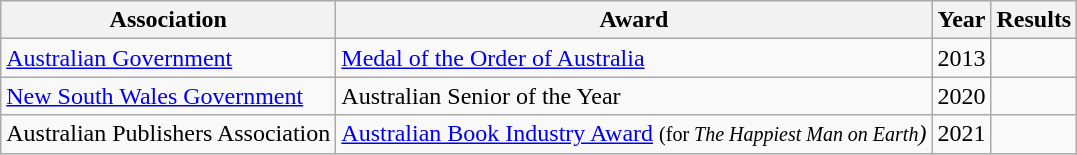<table class="wikitable sortable">
<tr>
<th>Association</th>
<th>Award</th>
<th>Year</th>
<th>Results</th>
</tr>
<tr>
<td><a href='#'>Australian Government</a></td>
<td><a href='#'>Medal of the Order of Australia</a></td>
<td>2013</td>
<td></td>
</tr>
<tr>
<td><a href='#'>New South Wales Government</a></td>
<td>Australian Senior of the Year</td>
<td>2020</td>
<td></td>
</tr>
<tr>
<td>Australian Publishers Association</td>
<td><a href='#'>Australian Book Industry Award</a> <small>(for <em>The Happiest Man on Earth</em></small><em>)</em></td>
<td>2021</td>
<td></td>
</tr>
</table>
